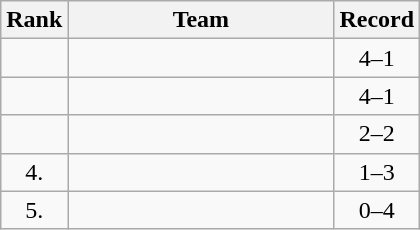<table class=wikitable style="text-align:center;">
<tr>
<th>Rank</th>
<th width=170>Team</th>
<th>Record</th>
</tr>
<tr>
<td></td>
<td align=left></td>
<td>4–1</td>
</tr>
<tr>
<td></td>
<td align=left></td>
<td>4–1</td>
</tr>
<tr>
<td></td>
<td align=left></td>
<td>2–2</td>
</tr>
<tr>
<td>4.</td>
<td align=left></td>
<td>1–3</td>
</tr>
<tr>
<td>5.</td>
<td align=left></td>
<td>0–4</td>
</tr>
</table>
